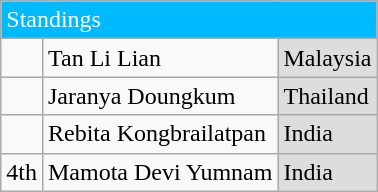<table class="wikitable">
<tr>
<td colspan="3" style="background:#00baff;color:#fff">Standings</td>
</tr>
<tr>
<td></td>
<td>Tan Li Lian</td>
<td style="background:#dddddd"> Malaysia</td>
</tr>
<tr>
<td></td>
<td>Jaranya Doungkum</td>
<td style="background:#dddddd"> Thailand</td>
</tr>
<tr>
<td></td>
<td>Rebita Kongbrailatpan</td>
<td style="background:#dddddd"> India</td>
</tr>
<tr>
<td>4th</td>
<td>Mamota Devi Yumnam</td>
<td style="background:#dddddd"> India</td>
</tr>
</table>
